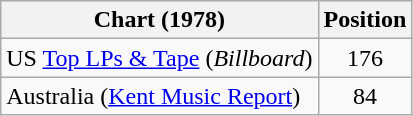<table class="wikitable">
<tr>
<th>Chart (1978)</th>
<th>Position</th>
</tr>
<tr>
<td>US <a href='#'>Top LPs & Tape</a> (<em>Billboard</em>)</td>
<td align="center">176</td>
</tr>
<tr>
<td>Australia (<a href='#'>Kent Music Report</a>)</td>
<td align="center">84</td>
</tr>
</table>
